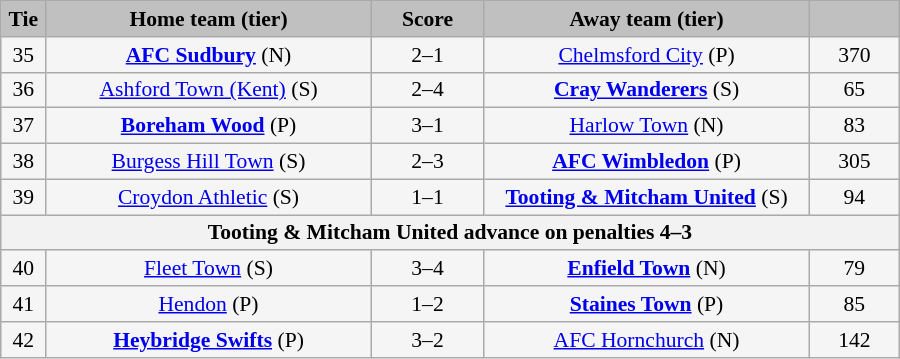<table class="wikitable" style="width: 600px; background:WhiteSmoke; text-align:center; font-size:90%">
<tr>
<td scope="col" style="width:  5.00%; background:silver;"><strong>Tie</strong></td>
<td scope="col" style="width: 36.25%; background:silver;"><strong>Home team (tier)</strong></td>
<td scope="col" style="width: 12.50%; background:silver;"><strong>Score</strong></td>
<td scope="col" style="width: 36.25%; background:silver;"><strong>Away team (tier)</strong></td>
<td scope="col" style="width: 10.00%; background:silver;"><strong></strong></td>
</tr>
<tr>
<td>35</td>
<td><strong><a href='#'>AFC Sudbury</a></strong> (N)</td>
<td>2–1</td>
<td><a href='#'>Chelmsford City</a> (P)</td>
<td>370</td>
</tr>
<tr>
<td>36</td>
<td><a href='#'>Ashford Town (Kent)</a> (S)</td>
<td>2–4</td>
<td><strong><a href='#'>Cray Wanderers</a></strong> (S)</td>
<td>65</td>
</tr>
<tr>
<td>37</td>
<td><strong><a href='#'>Boreham Wood</a></strong> (P)</td>
<td>3–1</td>
<td><a href='#'>Harlow Town</a> (N)</td>
<td>83</td>
</tr>
<tr>
<td>38</td>
<td><a href='#'>Burgess Hill Town</a> (S)</td>
<td>2–3</td>
<td><strong><a href='#'>AFC Wimbledon</a></strong> (P)</td>
<td>305</td>
</tr>
<tr>
<td>39</td>
<td><a href='#'>Croydon Athletic</a> (S)</td>
<td>1–1</td>
<td><strong><a href='#'>Tooting & Mitcham United</a></strong> (S)</td>
<td>94</td>
</tr>
<tr>
<th colspan=5>Tooting & Mitcham United advance on penalties 4–3</th>
</tr>
<tr>
<td>40</td>
<td><a href='#'>Fleet Town</a> (S)</td>
<td>3–4 </td>
<td><strong><a href='#'>Enfield Town</a></strong> (N)</td>
<td>79</td>
</tr>
<tr>
<td>41</td>
<td><a href='#'>Hendon</a> (P)</td>
<td>1–2</td>
<td><strong><a href='#'>Staines Town</a></strong> (P)</td>
<td>85</td>
</tr>
<tr>
<td>42</td>
<td><strong><a href='#'>Heybridge Swifts</a></strong> (P)</td>
<td>3–2</td>
<td><a href='#'>AFC Hornchurch</a> (N)</td>
<td>142</td>
</tr>
</table>
